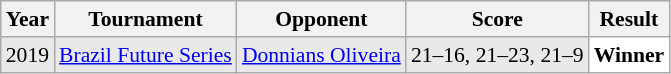<table class="sortable wikitable" style="font-size: 90%;">
<tr>
<th>Year</th>
<th>Tournament</th>
<th>Opponent</th>
<th>Score</th>
<th>Result</th>
</tr>
<tr style="background:#E9E9E9">
<td align="center">2019</td>
<td align="left"><a href='#'>Brazil Future Series</a></td>
<td align="left"> <a href='#'>Donnians Oliveira</a></td>
<td align="left">21–16, 21–23, 21–9</td>
<td style="text-align:left; background:white"> <strong>Winner</strong></td>
</tr>
</table>
